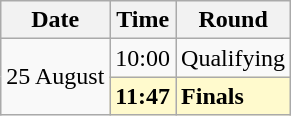<table class="wikitable">
<tr>
<th>Date</th>
<th>Time</th>
<th>Round</th>
</tr>
<tr>
<td rowspan=2>25 August</td>
<td>10:00</td>
<td>Qualifying</td>
</tr>
<tr style="background:lemonchiffon">
<td><strong>11:47</strong></td>
<td><strong>Finals</strong></td>
</tr>
</table>
